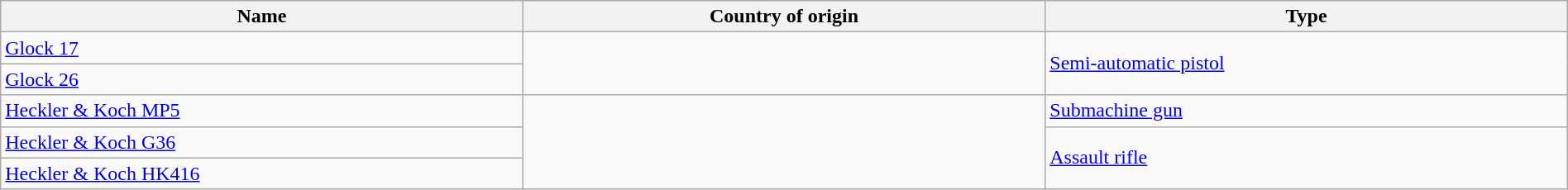<table class="wikitable" border="0" width="100%">
<tr>
<th width="25%">Name</th>
<th width="25%">Country of origin</th>
<th width="25%">Type</th>
</tr>
<tr>
<td><a href='#'>Glock 17</a></td>
<td rowspan="2"></td>
<td rowspan="2"><a href='#'>Semi-automatic pistol</a></td>
</tr>
<tr>
<td><a href='#'>Glock 26</a></td>
</tr>
<tr>
<td><a href='#'>Heckler & Koch MP5</a></td>
<td rowspan="3"></td>
<td><a href='#'>Submachine gun</a></td>
</tr>
<tr>
<td><a href='#'>Heckler & Koch G36</a></td>
<td rowspan="2"><a href='#'>Assault rifle</a></td>
</tr>
<tr>
<td><a href='#'>Heckler & Koch HK416</a></td>
</tr>
</table>
